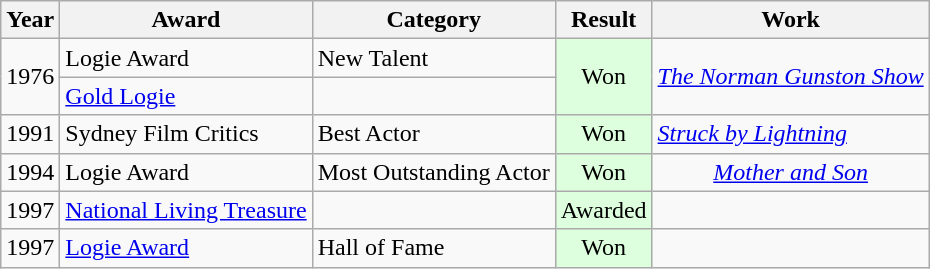<table class="wikitable">
<tr>
<th>Year</th>
<th>Award</th>
<th>Category</th>
<th>Result</th>
<th>Work</th>
</tr>
<tr>
<td rowspan="2">1976</td>
<td>Logie Award</td>
<td>New Talent</td>
<td style="text-align:center; background:#dfd;" rowspan="2">Won</td>
<td style="text-align:center;" rowspan="2"><em><a href='#'>The Norman Gunston Show</a></em></td>
</tr>
<tr>
<td><a href='#'>Gold Logie</a></td>
<td></td>
</tr>
<tr>
<td>1991</td>
<td>Sydney Film Critics</td>
<td>Best Actor</td>
<td style="text-align:center; background:#dfd;">Won</td>
<td><em><a href='#'>Struck by Lightning</a></em></td>
</tr>
<tr>
<td>1994</td>
<td>Logie Award</td>
<td>Most Outstanding Actor</td>
<td style="text-align:center; background:#dfd;">Won</td>
<td style="text-align:center;"><em><a href='#'>Mother and Son</a></em></td>
</tr>
<tr>
<td>1997</td>
<td><a href='#'>National Living Treasure</a></td>
<td></td>
<td style="text-align:center; background:#dfd;">Awarded</td>
<td></td>
</tr>
<tr>
<td>1997</td>
<td><a href='#'>Logie Award</a></td>
<td>Hall of Fame</td>
<td style="text-align:center; background:#dfd;">Won</td>
<td></td>
</tr>
</table>
